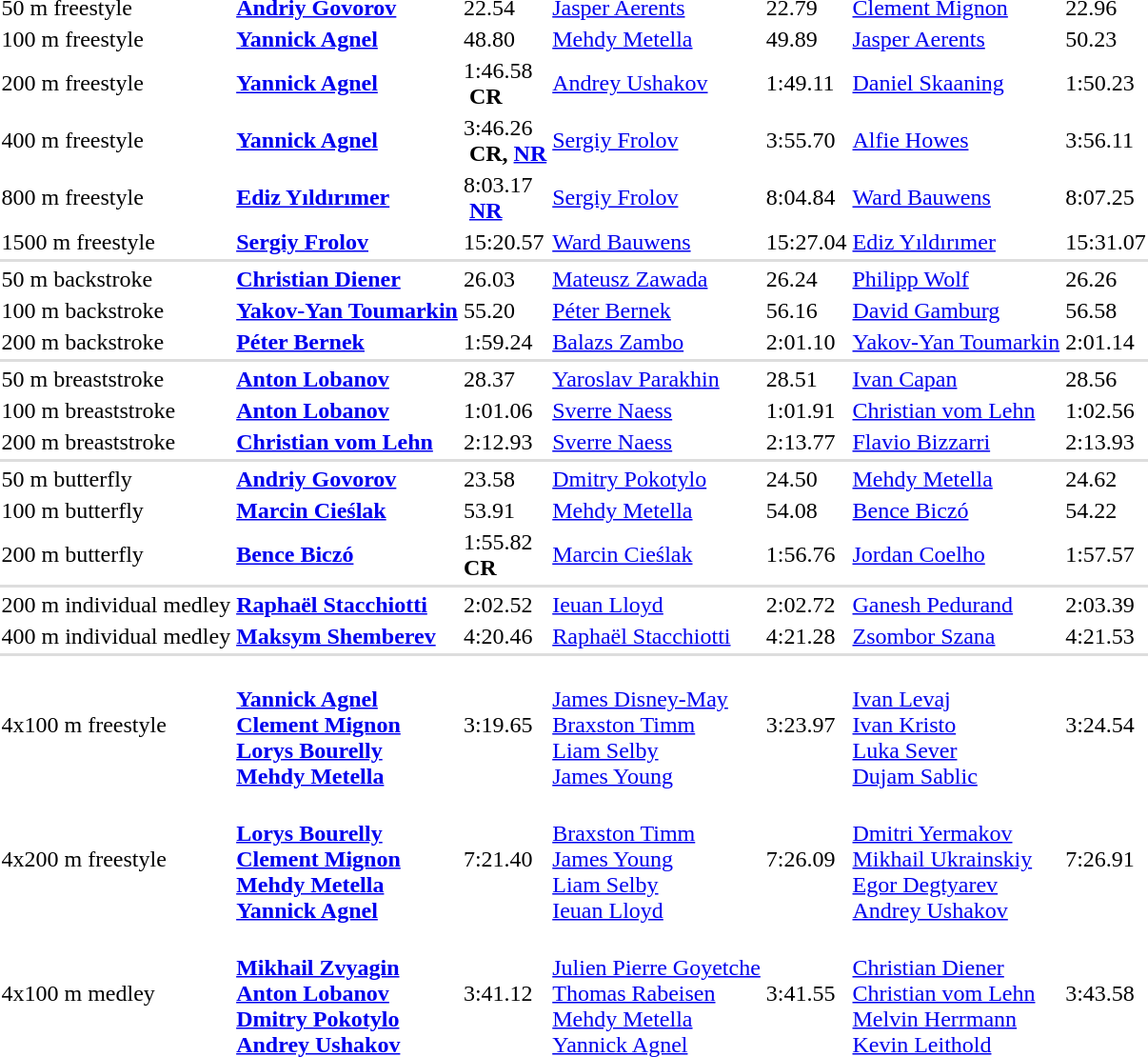<table>
<tr>
<td>50 m freestyle</td>
<td><strong><a href='#'>Andriy Govorov</a> <br><small></small></strong></td>
<td>22.54</td>
<td><a href='#'>Jasper Aerents</a> <br><small></small></td>
<td>22.79</td>
<td><a href='#'>Clement Mignon</a> <br><small></small></td>
<td>22.96</td>
</tr>
<tr>
<td>100 m freestyle</td>
<td><strong><a href='#'>Yannick Agnel</a> <br><small></small></strong></td>
<td>48.80</td>
<td><a href='#'>Mehdy Metella</a> <br><small></small></td>
<td>49.89</td>
<td><a href='#'>Jasper Aerents</a> <br><small></small></td>
<td>50.23</td>
</tr>
<tr>
<td>200 m freestyle</td>
<td><strong><a href='#'>Yannick Agnel</a> <br><small></small></strong></td>
<td>1:46.58 <br> <strong>CR</strong></td>
<td><a href='#'>Andrey Ushakov</a> <br><small></small></td>
<td>1:49.11</td>
<td><a href='#'>Daniel Skaaning</a> <br><small></small></td>
<td>1:50.23</td>
</tr>
<tr>
<td>400 m freestyle</td>
<td><strong><a href='#'>Yannick Agnel</a> <br><small></small></strong></td>
<td>3:46.26 <br> <strong>CR, <a href='#'>NR</a></strong></td>
<td><a href='#'>Sergiy Frolov</a> <br><small></small></td>
<td>3:55.70</td>
<td><a href='#'>Alfie Howes</a> <br><small></small></td>
<td>3:56.11</td>
</tr>
<tr>
<td>800 m freestyle</td>
<td><strong><a href='#'>Ediz Yıldırımer</a> <br><small></small></strong></td>
<td>8:03.17 <br> <strong><a href='#'>NR</a></strong></td>
<td><a href='#'>Sergiy Frolov</a> <br><small></small></td>
<td>8:04.84</td>
<td><a href='#'>Ward Bauwens</a> <br><small></small></td>
<td>8:07.25</td>
</tr>
<tr>
<td>1500 m freestyle</td>
<td><strong><a href='#'>Sergiy Frolov</a> <br><small></small></strong></td>
<td>15:20.57</td>
<td><a href='#'>Ward Bauwens</a> <br><small></small></td>
<td>15:27.04</td>
<td><a href='#'>Ediz Yıldırımer</a> <br><small></small></td>
<td>15:31.07</td>
</tr>
<tr bgcolor=#DDDDDD>
<td colspan=7></td>
</tr>
<tr>
<td>50 m backstroke</td>
<td><strong><a href='#'>Christian Diener</a><br><small></small></strong></td>
<td>26.03</td>
<td><a href='#'>Mateusz Zawada</a><br><small></small></td>
<td>26.24</td>
<td><a href='#'>Philipp Wolf</a><br><small></small></td>
<td>26.26</td>
</tr>
<tr>
<td>100 m backstroke</td>
<td><strong><a href='#'>Yakov-Yan Toumarkin</a><br><small></small></strong></td>
<td>55.20</td>
<td><a href='#'>Péter Bernek</a><br><small></small></td>
<td>56.16</td>
<td><a href='#'>David Gamburg</a><br><small></small></td>
<td>56.58</td>
</tr>
<tr>
<td>200 m backstroke</td>
<td><strong><a href='#'>Péter Bernek</a><br><small></small></strong></td>
<td>1:59.24</td>
<td><a href='#'>Balazs Zambo</a><br><small></small></td>
<td>2:01.10</td>
<td><a href='#'>Yakov-Yan Toumarkin</a><br><small></small></td>
<td>2:01.14</td>
</tr>
<tr bgcolor=#DDDDDD>
<td colspan=7></td>
</tr>
<tr>
<td>50 m breaststroke</td>
<td><strong><a href='#'>Anton Lobanov </a><br><small></small></strong></td>
<td>28.37</td>
<td><a href='#'>Yaroslav Parakhin</a><br><small></small></td>
<td>28.51</td>
<td><a href='#'>Ivan Capan</a><br><small></small></td>
<td>28.56</td>
</tr>
<tr>
<td>100 m breaststroke</td>
<td><strong><a href='#'>Anton Lobanov</a><br><small></small></strong></td>
<td>1:01.06</td>
<td><a href='#'>Sverre Naess</a><br><small></small></td>
<td>1:01.91</td>
<td><a href='#'>Christian vom Lehn</a><br><small></small></td>
<td>1:02.56</td>
</tr>
<tr>
<td>200 m breaststroke</td>
<td><strong><a href='#'>Christian vom Lehn</a><br><small></small></strong></td>
<td>2:12.93</td>
<td><a href='#'>Sverre Naess</a><br><small></small></td>
<td>2:13.77</td>
<td><a href='#'>Flavio Bizzarri</a><br><small></small></td>
<td>2:13.93</td>
</tr>
<tr bgcolor=#DDDDDD>
<td colspan=7></td>
</tr>
<tr>
<td>50 m butterfly</td>
<td><strong><a href='#'>Andriy Govorov</a><br><small></small></strong></td>
<td>23.58</td>
<td><a href='#'>Dmitry Pokotylo</a><br><small></small></td>
<td>24.50</td>
<td><a href='#'>Mehdy Metella</a><br><small></small></td>
<td>24.62</td>
</tr>
<tr>
<td>100 m butterfly</td>
<td><strong><a href='#'>Marcin Cieślak</a><br><small></small></strong></td>
<td>53.91</td>
<td><a href='#'>Mehdy Metella</a><br><small></small></td>
<td>54.08</td>
<td><a href='#'>Bence Biczó</a><br><small></small></td>
<td>54.22</td>
</tr>
<tr>
<td>200 m butterfly</td>
<td><strong><a href='#'>Bence Biczó</a><br><small></small></strong></td>
<td>1:55.82 <br><strong>CR</strong></td>
<td><a href='#'>Marcin Cieślak</a><br><small></small></td>
<td>1:56.76</td>
<td><a href='#'>Jordan Coelho</a><br><small></small></td>
<td>1:57.57</td>
</tr>
<tr bgcolor=#DDDDDD>
<td colspan=7></td>
</tr>
<tr>
<td>200 m individual medley</td>
<td><strong><a href='#'>Raphaël Stacchiotti</a><br><small></small></strong></td>
<td>2:02.52</td>
<td><a href='#'>Ieuan Lloyd</a><br><small></small></td>
<td>2:02.72</td>
<td><a href='#'>Ganesh Pedurand</a><br><small></small></td>
<td>2:03.39</td>
</tr>
<tr>
<td>400 m individual medley</td>
<td><strong><a href='#'>Maksym Shemberev</a><br><small></small></strong></td>
<td>4:20.46</td>
<td><a href='#'>Raphaël Stacchiotti</a><br><small></small></td>
<td>4:21.28</td>
<td><a href='#'>Zsombor Szana</a><br><small></small></td>
<td>4:21.53</td>
</tr>
<tr bgcolor=#DDDDDD>
<td colspan=7></td>
</tr>
<tr>
<td>4x100 m freestyle</td>
<td><strong><br><a href='#'>Yannick Agnel</a><br><a href='#'>Clement Mignon</a><br><a href='#'>Lorys Bourelly</a><br><a href='#'>Mehdy Metella</a></strong></td>
<td>3:19.65</td>
<td><br><a href='#'>James Disney-May</a><br><a href='#'>Braxston Timm</a><br><a href='#'>Liam Selby</a><br><a href='#'>James Young</a></td>
<td>3:23.97</td>
<td><br><a href='#'>Ivan Levaj</a><br><a href='#'>Ivan Kristo</a><br><a href='#'>Luka Sever</a><br><a href='#'>Dujam Sablic</a></td>
<td>3:24.54</td>
</tr>
<tr>
<td>4x200 m freestyle</td>
<td><strong><br><a href='#'>Lorys Bourelly</a><br><a href='#'>Clement Mignon</a><br><a href='#'>Mehdy Metella</a><br><a href='#'>Yannick Agnel</a></strong></td>
<td>7:21.40</td>
<td><br><a href='#'>Braxston Timm</a><br><a href='#'>James Young</a><br><a href='#'>Liam Selby</a><br><a href='#'>Ieuan Lloyd</a></td>
<td>7:26.09</td>
<td><br><a href='#'>Dmitri Yermakov</a><br><a href='#'>Mikhail Ukrainskiy</a><br><a href='#'>Egor Degtyarev</a><br><a href='#'>Andrey Ushakov</a></td>
<td>7:26.91</td>
</tr>
<tr>
<td>4x100 m medley</td>
<td><strong><br><a href='#'>Mikhail Zvyagin</a><br><a href='#'>Anton Lobanov</a><br><a href='#'>Dmitry Pokotylo</a><br><a href='#'>Andrey Ushakov</a></strong></td>
<td>3:41.12</td>
<td><br><a href='#'>Julien Pierre Goyetche</a><br><a href='#'>Thomas Rabeisen</a><br><a href='#'>Mehdy Metella</a><br><a href='#'>Yannick Agnel</a></td>
<td>3:41.55</td>
<td><br><a href='#'>Christian Diener</a><br><a href='#'>Christian vom Lehn</a><br><a href='#'>Melvin Herrmann</a><br><a href='#'>Kevin Leithold</a></td>
<td>3:43.58</td>
</tr>
</table>
